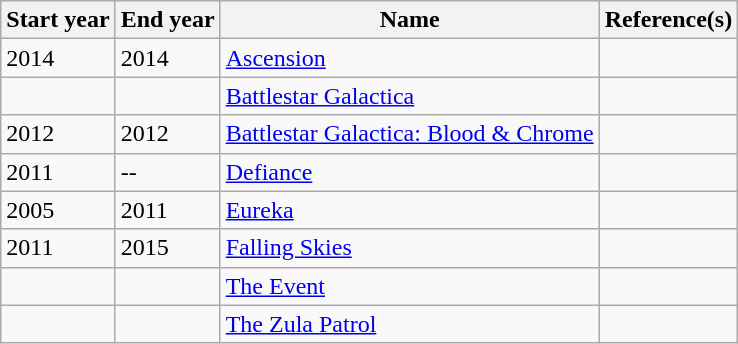<table class="wikitable sortable">
<tr>
<th>Start year</th>
<th>End year</th>
<th>Name</th>
<th>Reference(s)</th>
</tr>
<tr>
<td>2014</td>
<td>2014</td>
<td><a href='#'>Ascension</a></td>
<td></td>
</tr>
<tr>
<td></td>
<td></td>
<td><a href='#'>Battlestar Galactica</a></td>
<td></td>
</tr>
<tr>
<td>2012</td>
<td>2012</td>
<td><a href='#'>Battlestar Galactica: Blood & Chrome</a></td>
<td></td>
</tr>
<tr>
<td>2011</td>
<td>--</td>
<td><a href='#'>Defiance</a></td>
<td></td>
</tr>
<tr>
<td>2005</td>
<td>2011</td>
<td><a href='#'>Eureka</a></td>
<td></td>
</tr>
<tr>
<td>2011</td>
<td>2015</td>
<td><a href='#'>Falling Skies</a></td>
<td></td>
</tr>
<tr>
<td></td>
<td></td>
<td><a href='#'>The Event</a></td>
<td></td>
</tr>
<tr>
<td></td>
<td></td>
<td><a href='#'>The Zula Patrol</a></td>
<td></td>
</tr>
</table>
